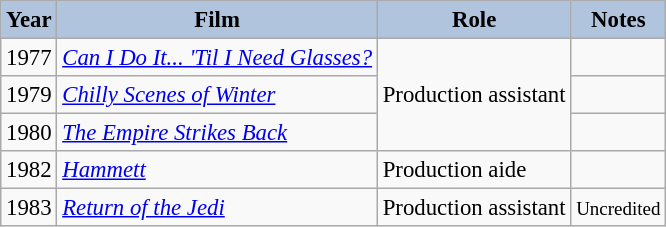<table class="wikitable" style="font-size:95%;">
<tr>
<th style="background:#B0C4DE;">Year</th>
<th style="background:#B0C4DE;">Film</th>
<th style="background:#B0C4DE;">Role</th>
<th style="background:#B0C4DE;">Notes</th>
</tr>
<tr>
<td>1977</td>
<td><em><a href='#'>Can I Do It... 'Til I Need Glasses?</a></em></td>
<td rowspan=3>Production assistant</td>
<td></td>
</tr>
<tr>
<td>1979</td>
<td><em><a href='#'>Chilly Scenes of Winter</a></em></td>
<td></td>
</tr>
<tr>
<td>1980</td>
<td><em><a href='#'>The Empire Strikes Back</a></em></td>
<td></td>
</tr>
<tr>
<td>1982</td>
<td><em><a href='#'>Hammett</a></em></td>
<td>Production aide</td>
<td></td>
</tr>
<tr>
<td>1983</td>
<td><em><a href='#'>Return of the Jedi</a></em></td>
<td>Production assistant</td>
<td><small>Uncredited</small></td>
</tr>
</table>
